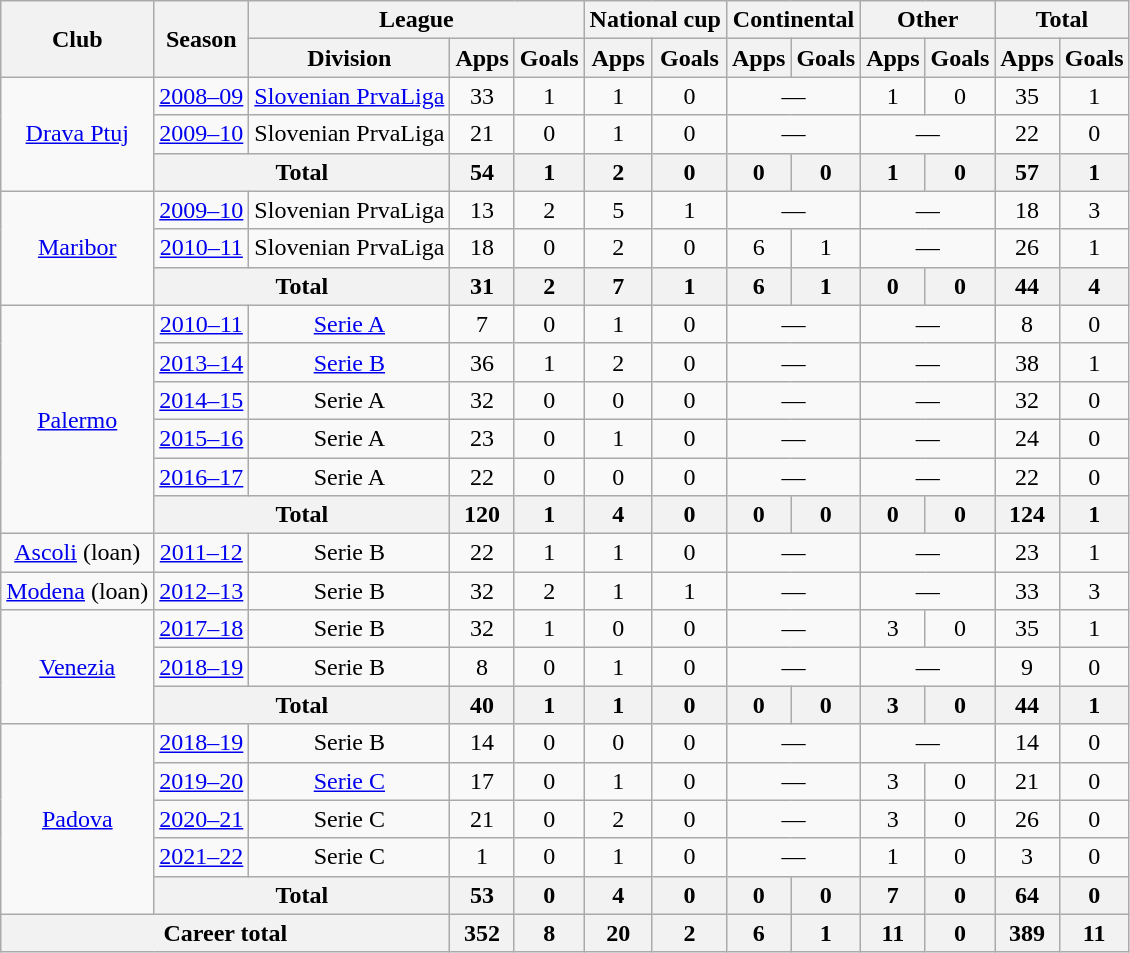<table class="wikitable" style="text-align:center">
<tr>
<th rowspan="2">Club</th>
<th rowspan="2">Season</th>
<th colspan="3">League</th>
<th colspan="2">National cup</th>
<th colspan="2">Continental</th>
<th colspan="2">Other</th>
<th colspan="2">Total</th>
</tr>
<tr>
<th>Division</th>
<th>Apps</th>
<th>Goals</th>
<th>Apps</th>
<th>Goals</th>
<th>Apps</th>
<th>Goals</th>
<th>Apps</th>
<th>Goals</th>
<th>Apps</th>
<th>Goals</th>
</tr>
<tr>
<td rowspan="3"><a href='#'>Drava Ptuj</a></td>
<td><a href='#'>2008–09</a></td>
<td><a href='#'>Slovenian PrvaLiga</a></td>
<td>33</td>
<td>1</td>
<td>1</td>
<td>0</td>
<td colspan="2">—</td>
<td>1</td>
<td>0</td>
<td>35</td>
<td>1</td>
</tr>
<tr>
<td><a href='#'>2009–10</a></td>
<td>Slovenian PrvaLiga</td>
<td>21</td>
<td>0</td>
<td>1</td>
<td>0</td>
<td colspan="2">—</td>
<td colspan="2">—</td>
<td>22</td>
<td>0</td>
</tr>
<tr>
<th colspan="2">Total</th>
<th>54</th>
<th>1</th>
<th>2</th>
<th>0</th>
<th>0</th>
<th>0</th>
<th>1</th>
<th>0</th>
<th>57</th>
<th>1</th>
</tr>
<tr>
<td rowspan="3"><a href='#'>Maribor</a></td>
<td><a href='#'>2009–10</a></td>
<td>Slovenian PrvaLiga</td>
<td>13</td>
<td>2</td>
<td>5</td>
<td>1</td>
<td colspan="2">—</td>
<td colspan="2">—</td>
<td>18</td>
<td>3</td>
</tr>
<tr>
<td><a href='#'>2010–11</a></td>
<td>Slovenian PrvaLiga</td>
<td>18</td>
<td>0</td>
<td>2</td>
<td>0</td>
<td>6</td>
<td>1</td>
<td colspan="2">—</td>
<td>26</td>
<td>1</td>
</tr>
<tr>
<th colspan="2">Total</th>
<th>31</th>
<th>2</th>
<th>7</th>
<th>1</th>
<th>6</th>
<th>1</th>
<th>0</th>
<th>0</th>
<th>44</th>
<th>4</th>
</tr>
<tr>
<td rowspan="6"><a href='#'>Palermo</a></td>
<td><a href='#'>2010–11</a></td>
<td><a href='#'>Serie A</a></td>
<td>7</td>
<td>0</td>
<td>1</td>
<td>0</td>
<td colspan="2">—</td>
<td colspan="2">—</td>
<td>8</td>
<td>0</td>
</tr>
<tr>
<td><a href='#'>2013–14</a></td>
<td><a href='#'>Serie B</a></td>
<td>36</td>
<td>1</td>
<td>2</td>
<td>0</td>
<td colspan="2">—</td>
<td colspan="2">—</td>
<td>38</td>
<td>1</td>
</tr>
<tr>
<td><a href='#'>2014–15</a></td>
<td>Serie A</td>
<td>32</td>
<td>0</td>
<td>0</td>
<td>0</td>
<td colspan="2">—</td>
<td colspan="2">—</td>
<td>32</td>
<td>0</td>
</tr>
<tr>
<td><a href='#'>2015–16</a></td>
<td>Serie A</td>
<td>23</td>
<td>0</td>
<td>1</td>
<td>0</td>
<td colspan="2">—</td>
<td colspan="2">—</td>
<td>24</td>
<td>0</td>
</tr>
<tr>
<td><a href='#'>2016–17</a></td>
<td>Serie A</td>
<td>22</td>
<td>0</td>
<td>0</td>
<td>0</td>
<td colspan="2">—</td>
<td colspan="2">—</td>
<td>22</td>
<td>0</td>
</tr>
<tr>
<th colspan="2">Total</th>
<th>120</th>
<th>1</th>
<th>4</th>
<th>0</th>
<th>0</th>
<th>0</th>
<th>0</th>
<th>0</th>
<th>124</th>
<th>1</th>
</tr>
<tr>
<td><a href='#'>Ascoli</a> (loan)</td>
<td><a href='#'>2011–12</a></td>
<td>Serie B</td>
<td>22</td>
<td>1</td>
<td>1</td>
<td>0</td>
<td colspan="2">—</td>
<td colspan="2">—</td>
<td>23</td>
<td>1</td>
</tr>
<tr>
<td><a href='#'>Modena</a> (loan)</td>
<td><a href='#'>2012–13</a></td>
<td>Serie B</td>
<td>32</td>
<td>2</td>
<td>1</td>
<td>1</td>
<td colspan="2">—</td>
<td colspan="2">—</td>
<td>33</td>
<td>3</td>
</tr>
<tr>
<td rowspan="3"><a href='#'>Venezia</a></td>
<td><a href='#'>2017–18</a></td>
<td>Serie B</td>
<td>32</td>
<td>1</td>
<td>0</td>
<td>0</td>
<td colspan="2">—</td>
<td>3</td>
<td>0</td>
<td>35</td>
<td>1</td>
</tr>
<tr>
<td><a href='#'>2018–19</a></td>
<td>Serie B</td>
<td>8</td>
<td>0</td>
<td>1</td>
<td>0</td>
<td colspan="2">—</td>
<td colspan="2">—</td>
<td>9</td>
<td>0</td>
</tr>
<tr>
<th colspan="2">Total</th>
<th>40</th>
<th>1</th>
<th>1</th>
<th>0</th>
<th>0</th>
<th>0</th>
<th>3</th>
<th>0</th>
<th>44</th>
<th>1</th>
</tr>
<tr>
<td rowspan="5"><a href='#'>Padova</a></td>
<td><a href='#'>2018–19</a></td>
<td>Serie B</td>
<td>14</td>
<td>0</td>
<td>0</td>
<td>0</td>
<td colspan="2">—</td>
<td colspan="2">—</td>
<td>14</td>
<td>0</td>
</tr>
<tr>
<td><a href='#'>2019–20</a></td>
<td><a href='#'>Serie C</a></td>
<td>17</td>
<td>0</td>
<td>1</td>
<td>0</td>
<td colspan="2">—</td>
<td>3</td>
<td>0</td>
<td>21</td>
<td>0</td>
</tr>
<tr>
<td><a href='#'>2020–21</a></td>
<td>Serie C</td>
<td>21</td>
<td>0</td>
<td>2</td>
<td>0</td>
<td colspan="2">—</td>
<td>3</td>
<td>0</td>
<td>26</td>
<td>0</td>
</tr>
<tr>
<td><a href='#'>2021–22</a></td>
<td>Serie C</td>
<td>1</td>
<td>0</td>
<td>1</td>
<td>0</td>
<td colspan="2">—</td>
<td>1</td>
<td>0</td>
<td>3</td>
<td>0</td>
</tr>
<tr>
<th colspan="2">Total</th>
<th>53</th>
<th>0</th>
<th>4</th>
<th>0</th>
<th>0</th>
<th>0</th>
<th>7</th>
<th>0</th>
<th>64</th>
<th>0</th>
</tr>
<tr>
<th colspan="3">Career total</th>
<th>352</th>
<th>8</th>
<th>20</th>
<th>2</th>
<th>6</th>
<th>1</th>
<th>11</th>
<th>0</th>
<th>389</th>
<th>11</th>
</tr>
</table>
